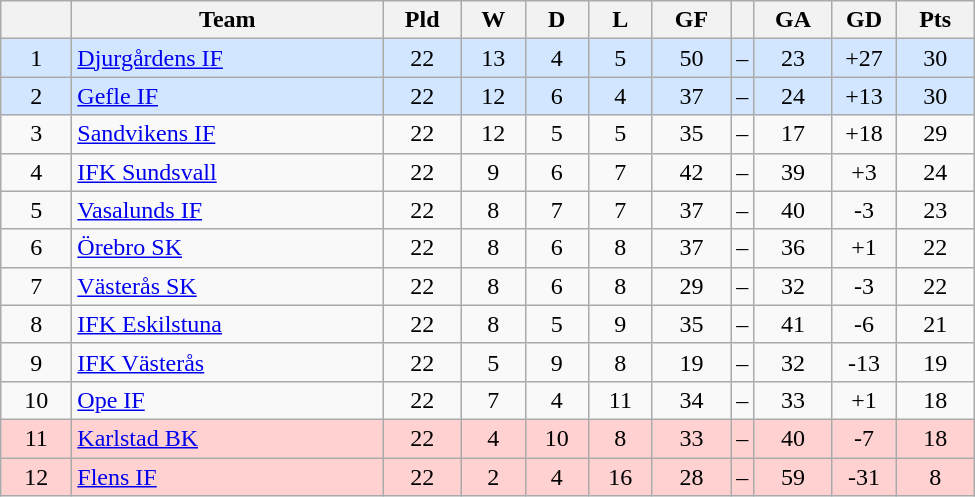<table class="wikitable" style="text-align: center;">
<tr>
<th style="width: 40px;"></th>
<th style="width: 200px;">Team</th>
<th style="width: 45px;">Pld</th>
<th style="width: 35px;">W</th>
<th style="width: 35px;">D</th>
<th style="width: 35px;">L</th>
<th style="width: 45px;">GF</th>
<th></th>
<th style="width: 45px;">GA</th>
<th style="width: 35px;">GD</th>
<th style="width: 45px;">Pts</th>
</tr>
<tr style="background: #d2e6ff">
<td>1</td>
<td style="text-align: left;"><a href='#'>Djurgårdens IF</a></td>
<td>22</td>
<td>13</td>
<td>4</td>
<td>5</td>
<td>50</td>
<td>–</td>
<td>23</td>
<td>+27</td>
<td>30</td>
</tr>
<tr style="background: #d2e6ff">
<td>2</td>
<td style="text-align: left;"><a href='#'>Gefle IF</a></td>
<td>22</td>
<td>12</td>
<td>6</td>
<td>4</td>
<td>37</td>
<td>–</td>
<td>24</td>
<td>+13</td>
<td>30</td>
</tr>
<tr>
<td>3</td>
<td style="text-align: left;"><a href='#'>Sandvikens IF</a></td>
<td>22</td>
<td>12</td>
<td>5</td>
<td>5</td>
<td>35</td>
<td>–</td>
<td>17</td>
<td>+18</td>
<td>29</td>
</tr>
<tr>
<td>4</td>
<td style="text-align: left;"><a href='#'>IFK Sundsvall</a></td>
<td>22</td>
<td>9</td>
<td>6</td>
<td>7</td>
<td>42</td>
<td>–</td>
<td>39</td>
<td>+3</td>
<td>24</td>
</tr>
<tr>
<td>5</td>
<td style="text-align: left;"><a href='#'>Vasalunds IF</a></td>
<td>22</td>
<td>8</td>
<td>7</td>
<td>7</td>
<td>37</td>
<td>–</td>
<td>40</td>
<td>-3</td>
<td>23</td>
</tr>
<tr>
<td>6</td>
<td style="text-align: left;"><a href='#'>Örebro SK</a></td>
<td>22</td>
<td>8</td>
<td>6</td>
<td>8</td>
<td>37</td>
<td>–</td>
<td>36</td>
<td>+1</td>
<td>22</td>
</tr>
<tr>
<td>7</td>
<td style="text-align: left;"><a href='#'>Västerås SK</a></td>
<td>22</td>
<td>8</td>
<td>6</td>
<td>8</td>
<td>29</td>
<td>–</td>
<td>32</td>
<td>-3</td>
<td>22</td>
</tr>
<tr>
<td>8</td>
<td style="text-align: left;"><a href='#'>IFK Eskilstuna</a></td>
<td>22</td>
<td>8</td>
<td>5</td>
<td>9</td>
<td>35</td>
<td>–</td>
<td>41</td>
<td>-6</td>
<td>21</td>
</tr>
<tr>
<td>9</td>
<td style="text-align: left;"><a href='#'>IFK Västerås</a></td>
<td>22</td>
<td>5</td>
<td>9</td>
<td>8</td>
<td>19</td>
<td>–</td>
<td>32</td>
<td>-13</td>
<td>19</td>
</tr>
<tr>
<td>10</td>
<td style="text-align: left;"><a href='#'>Ope IF</a></td>
<td>22</td>
<td>7</td>
<td>4</td>
<td>11</td>
<td>34</td>
<td>–</td>
<td>33</td>
<td>+1</td>
<td>18</td>
</tr>
<tr style="background: #ffd1d1">
<td>11</td>
<td style="text-align: left;"><a href='#'>Karlstad BK</a></td>
<td>22</td>
<td>4</td>
<td>10</td>
<td>8</td>
<td>33</td>
<td>–</td>
<td>40</td>
<td>-7</td>
<td>18</td>
</tr>
<tr style="background: #ffd1d1">
<td>12</td>
<td style="text-align: left;"><a href='#'>Flens IF</a></td>
<td>22</td>
<td>2</td>
<td>4</td>
<td>16</td>
<td>28</td>
<td>–</td>
<td>59</td>
<td>-31</td>
<td>8</td>
</tr>
</table>
